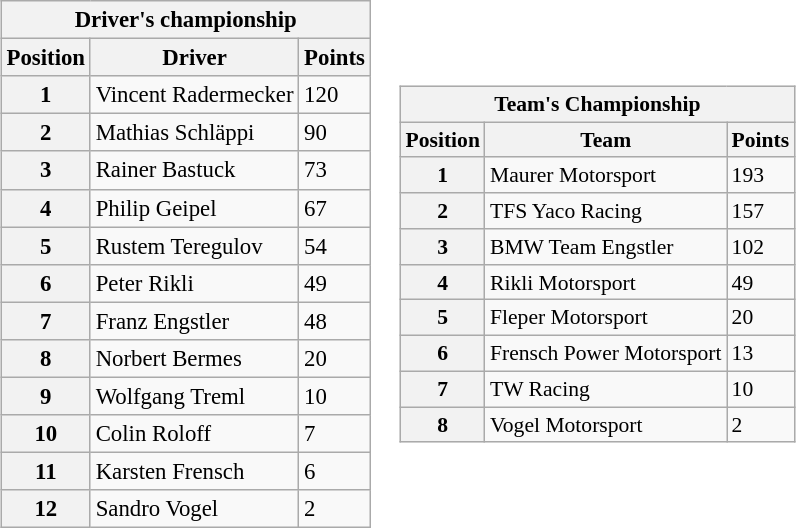<table style="border:0">
<tr>
<td><br><table class="wikitable" style="font-size: 95%">
<tr>
<th colspan=3>Driver's championship</th>
</tr>
<tr>
<th>Position</th>
<th>Driver</th>
<th>Points</th>
</tr>
<tr>
<th>1</th>
<td>Vincent Radermecker</td>
<td>120</td>
</tr>
<tr>
<th>2</th>
<td>Mathias Schläppi</td>
<td>90</td>
</tr>
<tr>
<th>3</th>
<td>Rainer Bastuck</td>
<td>73</td>
</tr>
<tr>
<th>4</th>
<td>Philip Geipel</td>
<td>67</td>
</tr>
<tr>
<th>5</th>
<td>Rustem Teregulov</td>
<td>54</td>
</tr>
<tr>
<th>6</th>
<td>Peter Rikli</td>
<td>49</td>
</tr>
<tr>
<th>7</th>
<td>Franz Engstler</td>
<td>48</td>
</tr>
<tr>
<th>8</th>
<td>Norbert Bermes</td>
<td>20</td>
</tr>
<tr>
<th>9</th>
<td>Wolfgang Treml</td>
<td>10</td>
</tr>
<tr>
<th>10</th>
<td>Colin Roloff</td>
<td>7</td>
</tr>
<tr>
<th>11</th>
<td>Karsten Frensch</td>
<td>6</td>
</tr>
<tr>
<th>12</th>
<td>Sandro Vogel</td>
<td>2</td>
</tr>
</table>
</td>
<td valign=center><br><table class="wikitable" style="font-size: 90%">
<tr>
<th colspan=3>Team's Championship</th>
</tr>
<tr>
<th>Position</th>
<th>Team</th>
<th>Points</th>
</tr>
<tr>
<th>1</th>
<td>Maurer Motorsport</td>
<td>193</td>
</tr>
<tr>
<th>2</th>
<td>TFS Yaco Racing</td>
<td>157</td>
</tr>
<tr>
<th>3</th>
<td>BMW Team Engstler</td>
<td>102</td>
</tr>
<tr>
<th>4</th>
<td>Rikli Motorsport</td>
<td>49</td>
</tr>
<tr>
<th>5</th>
<td>Fleper Motorsport</td>
<td>20</td>
</tr>
<tr>
<th>6</th>
<td>Frensch Power Motorsport</td>
<td>13</td>
</tr>
<tr>
<th>7</th>
<td>TW Racing</td>
<td>10</td>
</tr>
<tr>
<th>8</th>
<td>Vogel Motorsport</td>
<td>2</td>
</tr>
</table>
</td>
</tr>
</table>
